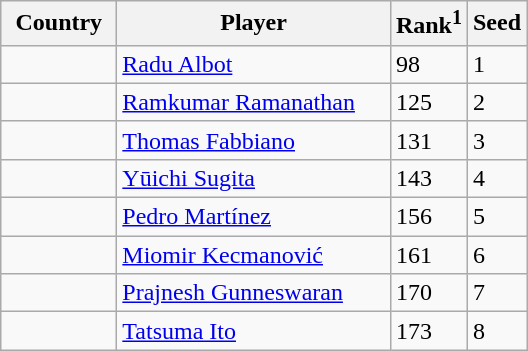<table class="sortable wikitable">
<tr>
<th width="70">Country</th>
<th width="175">Player</th>
<th>Rank<sup>1</sup></th>
<th>Seed</th>
</tr>
<tr>
<td></td>
<td><a href='#'>Radu Albot</a></td>
<td>98</td>
<td>1</td>
</tr>
<tr>
<td></td>
<td><a href='#'>Ramkumar Ramanathan</a></td>
<td>125</td>
<td>2</td>
</tr>
<tr>
<td></td>
<td><a href='#'>Thomas Fabbiano</a></td>
<td>131</td>
<td>3</td>
</tr>
<tr>
<td></td>
<td><a href='#'>Yūichi Sugita</a></td>
<td>143</td>
<td>4</td>
</tr>
<tr>
<td></td>
<td><a href='#'>Pedro Martínez</a></td>
<td>156</td>
<td>5</td>
</tr>
<tr>
<td></td>
<td><a href='#'>Miomir Kecmanović</a></td>
<td>161</td>
<td>6</td>
</tr>
<tr>
<td></td>
<td><a href='#'>Prajnesh Gunneswaran</a></td>
<td>170</td>
<td>7</td>
</tr>
<tr>
<td></td>
<td><a href='#'>Tatsuma Ito</a></td>
<td>173</td>
<td>8</td>
</tr>
</table>
